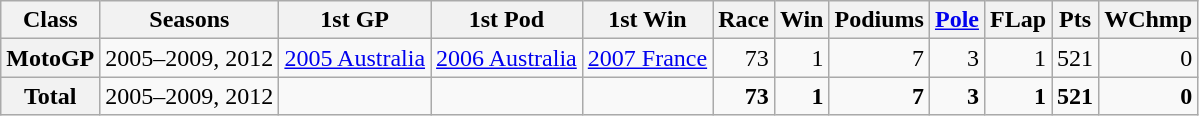<table class="wikitable">
<tr>
<th>Class</th>
<th>Seasons</th>
<th>1st GP</th>
<th>1st Pod</th>
<th>1st Win</th>
<th>Race</th>
<th>Win</th>
<th>Podiums</th>
<th><a href='#'>Pole</a></th>
<th>FLap</th>
<th>Pts</th>
<th>WChmp</th>
</tr>
<tr align="right">
<th>MotoGP</th>
<td>2005–2009, 2012</td>
<td align="left"><a href='#'>2005 Australia</a></td>
<td align="left"><a href='#'>2006 Australia</a></td>
<td align="left"><a href='#'>2007 France</a></td>
<td>73</td>
<td>1</td>
<td>7</td>
<td>3</td>
<td>1</td>
<td>521</td>
<td>0</td>
</tr>
<tr align="right">
<th>Total</th>
<td>2005–2009, 2012</td>
<td></td>
<td></td>
<td></td>
<td><strong>73</strong></td>
<td><strong>1</strong></td>
<td><strong>7</strong></td>
<td><strong>3</strong></td>
<td><strong>1</strong></td>
<td><strong>521</strong></td>
<td><strong>0</strong></td>
</tr>
</table>
